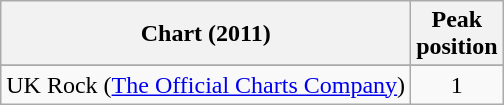<table class="wikitable sortable">
<tr>
<th align="left">Chart (2011)</th>
<th style="text-align:center;">Peak<br>position</th>
</tr>
<tr>
</tr>
<tr>
</tr>
<tr>
<td>UK Rock (<a href='#'>The Official Charts Company</a>)</td>
<td style="text-align:center;">1</td>
</tr>
</table>
